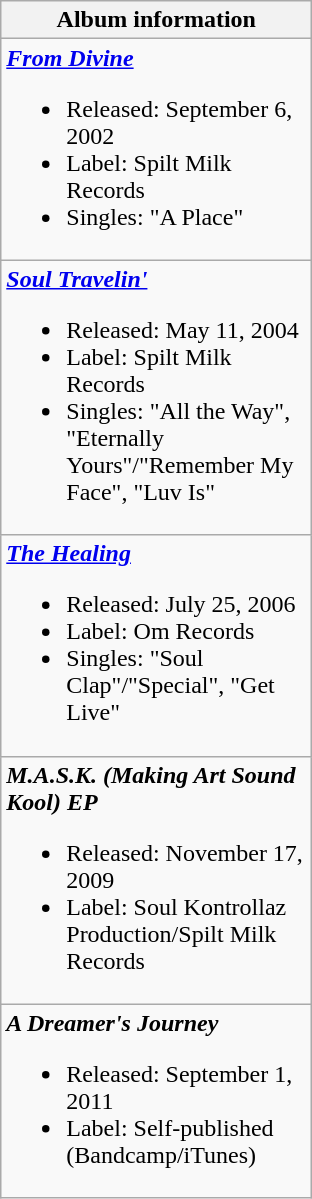<table class="wikitable">
<tr>
<th align="left" width="200">Album information</th>
</tr>
<tr>
<td align="left"><strong><em><a href='#'>From Divine</a></em></strong><br><ul><li>Released: September 6, 2002</li><li>Label: Spilt Milk Records</li><li>Singles: "A Place"</li></ul></td>
</tr>
<tr>
<td align="left"><strong><em><a href='#'>Soul Travelin'</a></em></strong><br><ul><li>Released: May 11, 2004</li><li>Label: Spilt Milk Records</li><li>Singles: "All the Way", "Eternally Yours"/"Remember My Face", "Luv Is"</li></ul></td>
</tr>
<tr>
<td align="left"><strong><em><a href='#'>The Healing</a></em></strong><br><ul><li>Released: July 25, 2006</li><li>Label: Om Records</li><li>Singles: "Soul Clap"/"Special", "Get Live"</li></ul></td>
</tr>
<tr>
<td align="left"><strong><em>M.A.S.K. (Making Art Sound Kool) EP</em></strong><br><ul><li>Released: November 17, 2009</li><li>Label: Soul Kontrollaz Production/Spilt Milk Records</li></ul></td>
</tr>
<tr>
<td align="left"><strong><em>A Dreamer's Journey</em></strong><br><ul><li>Released: September 1, 2011</li><li>Label: Self-published (Bandcamp/iTunes)</li></ul></td>
</tr>
</table>
